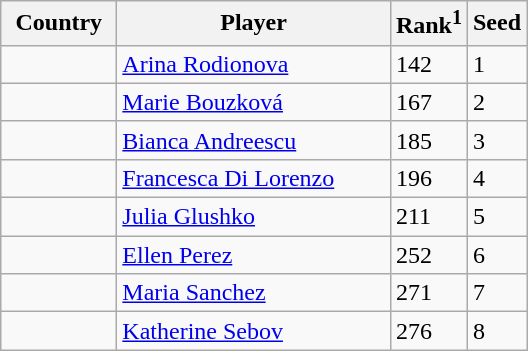<table class="sortable wikitable">
<tr>
<th width="70">Country</th>
<th width="175">Player</th>
<th>Rank<sup>1</sup></th>
<th>Seed</th>
</tr>
<tr>
<td></td>
<td><a href='#'>Arina Rodionova</a></td>
<td>142</td>
<td>1</td>
</tr>
<tr>
<td></td>
<td><a href='#'>Marie Bouzková</a></td>
<td>167</td>
<td>2</td>
</tr>
<tr>
<td></td>
<td><a href='#'>Bianca Andreescu</a></td>
<td>185</td>
<td>3</td>
</tr>
<tr>
<td></td>
<td><a href='#'>Francesca Di Lorenzo</a></td>
<td>196</td>
<td>4</td>
</tr>
<tr>
<td></td>
<td><a href='#'>Julia Glushko</a></td>
<td>211</td>
<td>5</td>
</tr>
<tr>
<td></td>
<td><a href='#'>Ellen Perez</a></td>
<td>252</td>
<td>6</td>
</tr>
<tr>
<td></td>
<td><a href='#'>Maria Sanchez</a></td>
<td>271</td>
<td>7</td>
</tr>
<tr>
<td></td>
<td><a href='#'>Katherine Sebov</a></td>
<td>276</td>
<td>8</td>
</tr>
</table>
